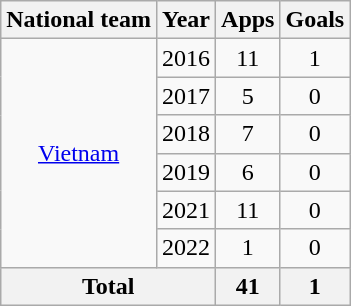<table class=wikitable style=text-align:center>
<tr>
<th>National team</th>
<th>Year</th>
<th>Apps</th>
<th>Goals</th>
</tr>
<tr>
<td rowspan=6><a href='#'>Vietnam</a></td>
<td>2016</td>
<td>11</td>
<td>1</td>
</tr>
<tr>
<td>2017</td>
<td>5</td>
<td>0</td>
</tr>
<tr>
<td>2018</td>
<td>7</td>
<td>0</td>
</tr>
<tr>
<td>2019</td>
<td>6</td>
<td>0</td>
</tr>
<tr>
<td>2021</td>
<td>11</td>
<td>0</td>
</tr>
<tr>
<td>2022</td>
<td>1</td>
<td>0</td>
</tr>
<tr>
<th colspan=2>Total</th>
<th>41</th>
<th>1</th>
</tr>
</table>
